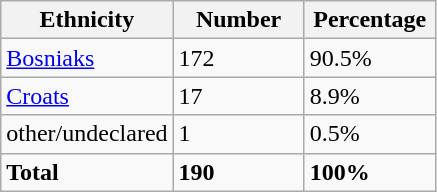<table class="wikitable">
<tr>
<th width="100px">Ethnicity</th>
<th width="80px">Number</th>
<th width="80px">Percentage</th>
</tr>
<tr>
<td><a href='#'>Bosniaks</a></td>
<td>172</td>
<td>90.5%</td>
</tr>
<tr>
<td><a href='#'>Croats</a></td>
<td>17</td>
<td>8.9%</td>
</tr>
<tr>
<td>other/undeclared</td>
<td>1</td>
<td>0.5%</td>
</tr>
<tr>
<td><strong>Total</strong></td>
<td><strong>190</strong></td>
<td><strong>100%</strong></td>
</tr>
</table>
